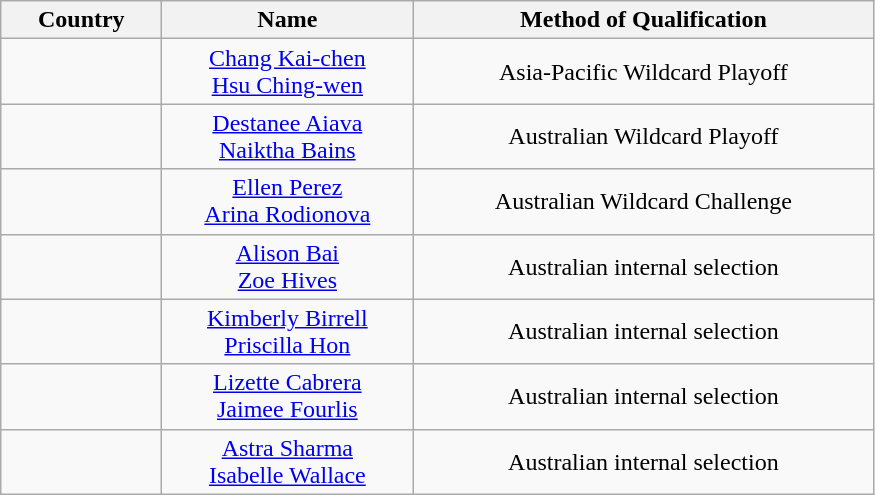<table class="wikitable" style="text-align: center;">
<tr>
<th style="width:100px;">Country</th>
<th width=160>Name</th>
<th width=300>Method of Qualification</th>
</tr>
<tr>
<td> <br> </td>
<td><a href='#'>Chang Kai-chen</a><br><a href='#'>Hsu Ching-wen</a></td>
<td>Asia-Pacific Wildcard Playoff</td>
</tr>
<tr>
<td> <br> </td>
<td><a href='#'>Destanee Aiava</a><br><a href='#'>Naiktha Bains</a></td>
<td>Australian Wildcard Playoff</td>
</tr>
<tr>
<td> <br> </td>
<td><a href='#'>Ellen Perez</a><br><a href='#'>Arina Rodionova</a></td>
<td>Australian Wildcard Challenge</td>
</tr>
<tr>
<td> <br> </td>
<td><a href='#'>Alison Bai</a><br><a href='#'>Zoe Hives</a></td>
<td>Australian internal selection</td>
</tr>
<tr>
<td> <br> </td>
<td><a href='#'>Kimberly Birrell</a><br><a href='#'>Priscilla Hon</a></td>
<td>Australian internal selection</td>
</tr>
<tr>
<td> <br> </td>
<td><a href='#'>Lizette Cabrera</a><br><a href='#'>Jaimee Fourlis</a></td>
<td>Australian internal selection</td>
</tr>
<tr>
<td> <br> </td>
<td><a href='#'>Astra Sharma</a><br><a href='#'>Isabelle Wallace</a></td>
<td>Australian internal selection</td>
</tr>
</table>
